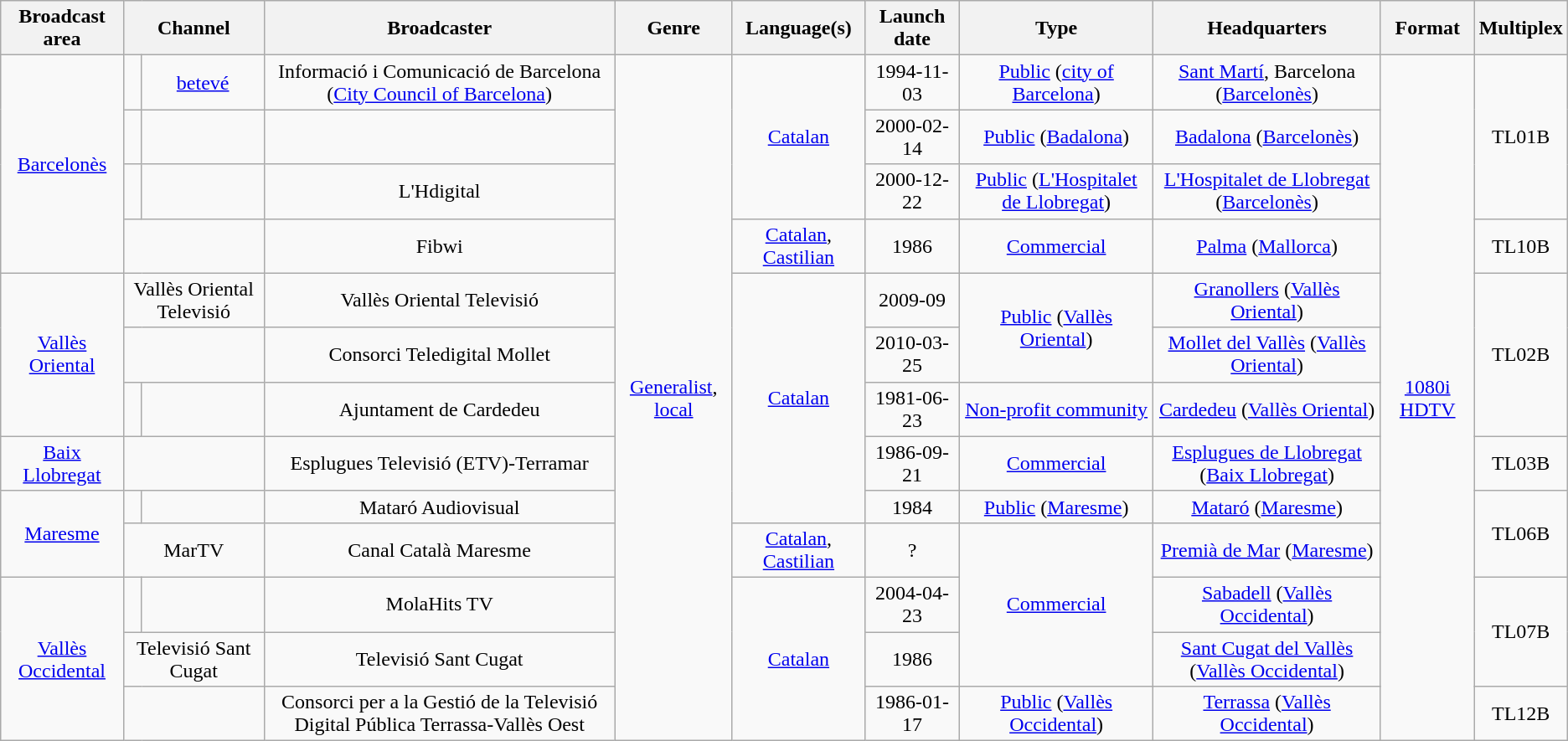<table class="wikitable toccolours" border="1" cellpadding="3" style="border-collapse:collapse; text-align:center">
<tr>
<th>Broadcast area</th>
<th colspan="2">Channel</th>
<th>Broadcaster</th>
<th>Genre</th>
<th>Language(s)</th>
<th>Launch date</th>
<th>Type</th>
<th>Headquarters</th>
<th>Format</th>
<th>Multiplex</th>
</tr>
<tr>
<td rowspan="4"><a href='#'>Barcelonès</a></td>
<td></td>
<td><a href='#'>betevé</a></td>
<td>Informació i Comunicació de Barcelona (<a href='#'>City Council of Barcelona</a>)</td>
<td rowspan="14"><a href='#'>Generalist</a>, <a href='#'>local</a></td>
<td rowspan="3"><a href='#'>Catalan</a></td>
<td>1994-11-03</td>
<td><a href='#'>Public</a> (<a href='#'>city of Barcelona</a>)</td>
<td><a href='#'>Sant Martí</a>, Barcelona (<a href='#'>Barcelonès</a>)</td>
<td rowspan="14"><a href='#'>1080i</a> <a href='#'>HDTV</a></td>
<td rowspan="3">TL01B</td>
</tr>
<tr>
<td></td>
<td></td>
<td></td>
<td>2000-02-14</td>
<td><a href='#'>Public</a> (<a href='#'>Badalona</a>)</td>
<td><a href='#'>Badalona</a> (<a href='#'>Barcelonès</a>)</td>
</tr>
<tr>
<td></td>
<td></td>
<td>L'Hdigital</td>
<td>2000-12-22</td>
<td><a href='#'>Public</a> (<a href='#'>L'Hospitalet de Llobregat</a>)</td>
<td><a href='#'>L'Hospitalet de Llobregat</a> (<a href='#'>Barcelonès</a>)</td>
</tr>
<tr>
<td colspan="2"></td>
<td>Fibwi</td>
<td><a href='#'>Catalan</a>, <a href='#'>Castilian</a></td>
<td>1986</td>
<td><a href='#'>Commercial</a></td>
<td><a href='#'>Palma</a> (<a href='#'>Mallorca</a>)</td>
<td>TL10B</td>
</tr>
<tr>
<td rowspan="3"><a href='#'>Vallès Oriental</a></td>
<td colspan="2">Vallès Oriental Televisió</td>
<td>Vallès Oriental Televisió</td>
<td rowspan="5"><a href='#'>Catalan</a></td>
<td>2009-09</td>
<td rowspan="2"><a href='#'>Public</a> (<a href='#'>Vallès Oriental</a>)</td>
<td><a href='#'>Granollers</a> (<a href='#'>Vallès Oriental</a>)</td>
<td rowspan="3">TL02B</td>
</tr>
<tr>
<td colspan="2"></td>
<td>Consorci Teledigital Mollet</td>
<td>2010-03-25</td>
<td><a href='#'>Mollet del Vallès</a> (<a href='#'>Vallès Oriental</a>)</td>
</tr>
<tr>
<td></td>
<td></td>
<td>Ajuntament de Cardedeu</td>
<td>1981-06-23</td>
<td><a href='#'>Non-profit community</a></td>
<td><a href='#'>Cardedeu</a> (<a href='#'>Vallès Oriental</a>)</td>
</tr>
<tr>
<td><a href='#'>Baix Llobregat</a></td>
<td colspan="2"></td>
<td>Esplugues Televisió (ETV)-Terramar</td>
<td>1986-09-21</td>
<td><a href='#'>Commercial</a></td>
<td><a href='#'>Esplugues de Llobregat</a> (<a href='#'>Baix Llobregat</a>)</td>
<td>TL03B</td>
</tr>
<tr>
<td rowspan="2"><a href='#'>Maresme</a></td>
<td></td>
<td></td>
<td>Mataró Audiovisual</td>
<td>1984</td>
<td><a href='#'>Public</a> (<a href='#'>Maresme</a>)</td>
<td><a href='#'>Mataró</a> (<a href='#'>Maresme</a>)</td>
<td rowspan="2">TL06B</td>
</tr>
<tr>
<td colspan="2">MarTV</td>
<td>Canal Català Maresme</td>
<td><a href='#'>Catalan</a>, <a href='#'>Castilian</a></td>
<td>?</td>
<td rowspan="3"><a href='#'>Commercial</a></td>
<td><a href='#'>Premià de Mar</a> (<a href='#'>Maresme</a>)</td>
</tr>
<tr>
<td rowspan="4"><a href='#'>Vallès Occidental</a></td>
<td></td>
<td></td>
<td>MolaHits TV</td>
<td rowspan="4"><a href='#'>Catalan</a></td>
<td>2004-04-23</td>
<td><a href='#'>Sabadell</a> (<a href='#'>Vallès Occidental</a>)</td>
<td rowspan="3">TL07B</td>
</tr>
<tr>
<td colspan="2">Televisió Sant Cugat</td>
<td>Televisió Sant Cugat</td>
<td>1986</td>
<td><a href='#'>Sant Cugat del Vallès</a> (<a href='#'>Vallès Occidental</a>)</td>
</tr>
<tr>
<td colspan="2" rowspan="2"></td>
<td rowspan="2">Consorci per a la Gestió de la Televisió Digital Pública Terrassa-Vallès Oest</td>
<td rowspan="2">1986-01-17</td>
<td rowspan="2"><a href='#'>Public</a> (<a href='#'>Vallès Occidental</a>)</td>
<td rowspan="2"><a href='#'>Terrassa</a> (<a href='#'>Vallès Occidental</a>)</td>
</tr>
<tr>
<td>TL12B</td>
</tr>
</table>
